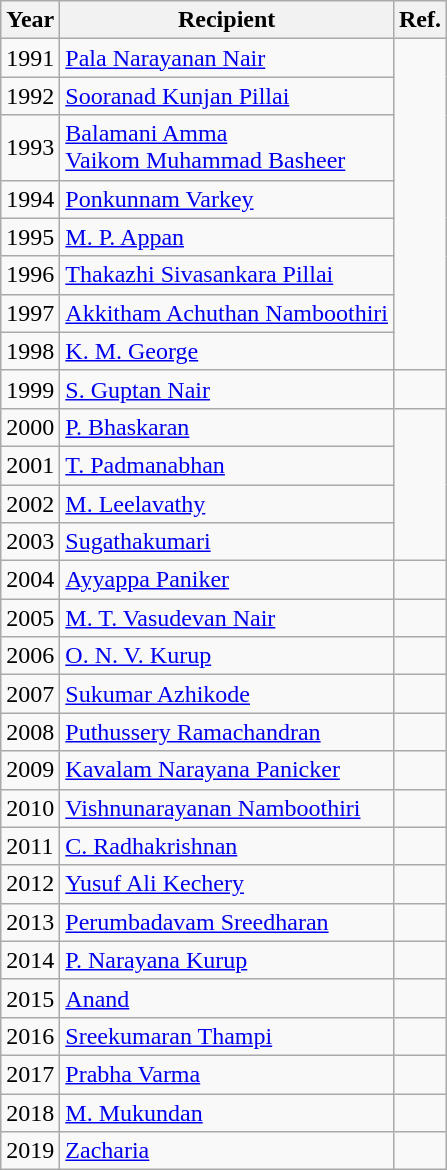<table class="wikitable">
<tr>
<th>Year</th>
<th>Recipient</th>
<th>Ref.</th>
</tr>
<tr>
<td>1991</td>
<td><a href='#'>Pala Narayanan Nair</a></td>
<td rowspan=8></td>
</tr>
<tr>
<td>1992</td>
<td><a href='#'>Sooranad Kunjan Pillai</a></td>
</tr>
<tr>
<td>1993</td>
<td><a href='#'>Balamani Amma</a><br><a href='#'>Vaikom Muhammad Basheer</a></td>
</tr>
<tr>
<td>1994</td>
<td><a href='#'>Ponkunnam Varkey</a></td>
</tr>
<tr>
<td>1995</td>
<td><a href='#'>M. P. Appan</a></td>
</tr>
<tr>
<td>1996</td>
<td><a href='#'>Thakazhi Sivasankara Pillai</a></td>
</tr>
<tr>
<td>1997</td>
<td><a href='#'>Akkitham Achuthan Namboothiri</a></td>
</tr>
<tr>
<td>1998</td>
<td><a href='#'>K. M. George</a></td>
</tr>
<tr>
<td>1999</td>
<td><a href='#'>S. Guptan Nair</a></td>
<td></td>
</tr>
<tr>
<td>2000</td>
<td><a href='#'>P. Bhaskaran</a></td>
<td rowspan=4></td>
</tr>
<tr>
<td>2001</td>
<td><a href='#'>T. Padmanabhan</a></td>
</tr>
<tr>
<td>2002</td>
<td><a href='#'>M. Leelavathy</a></td>
</tr>
<tr>
<td>2003</td>
<td><a href='#'>Sugathakumari</a></td>
</tr>
<tr>
<td>2004</td>
<td><a href='#'>Ayyappa Paniker</a></td>
<td></td>
</tr>
<tr>
<td>2005</td>
<td><a href='#'>M. T. Vasudevan Nair</a></td>
<td></td>
</tr>
<tr>
<td>2006</td>
<td><a href='#'>O. N. V. Kurup</a></td>
<td></td>
</tr>
<tr>
<td>2007</td>
<td><a href='#'>Sukumar Azhikode</a></td>
<td></td>
</tr>
<tr>
<td>2008</td>
<td><a href='#'>Puthussery Ramachandran</a></td>
<td></td>
</tr>
<tr>
<td>2009</td>
<td><a href='#'>Kavalam Narayana Panicker</a></td>
<td></td>
</tr>
<tr>
<td>2010</td>
<td><a href='#'>Vishnunarayanan Namboothiri</a></td>
<td></td>
</tr>
<tr>
<td>2011</td>
<td><a href='#'>C. Radhakrishnan</a></td>
<td></td>
</tr>
<tr>
<td>2012</td>
<td><a href='#'>Yusuf Ali Kechery</a></td>
<td></td>
</tr>
<tr>
<td>2013</td>
<td><a href='#'>Perumbadavam Sreedharan</a></td>
<td></td>
</tr>
<tr>
<td>2014</td>
<td><a href='#'>P. Narayana Kurup</a></td>
<td></td>
</tr>
<tr>
<td>2015</td>
<td><a href='#'>Anand</a></td>
<td></td>
</tr>
<tr>
<td>2016</td>
<td><a href='#'>Sreekumaran Thampi</a></td>
<td></td>
</tr>
<tr>
<td>2017</td>
<td><a href='#'>Prabha Varma</a></td>
<td></td>
</tr>
<tr>
<td>2018</td>
<td><a href='#'>M. Mukundan</a></td>
<td></td>
</tr>
<tr>
<td>2019</td>
<td><a href='#'>Zacharia</a></td>
<td></td>
</tr>
</table>
